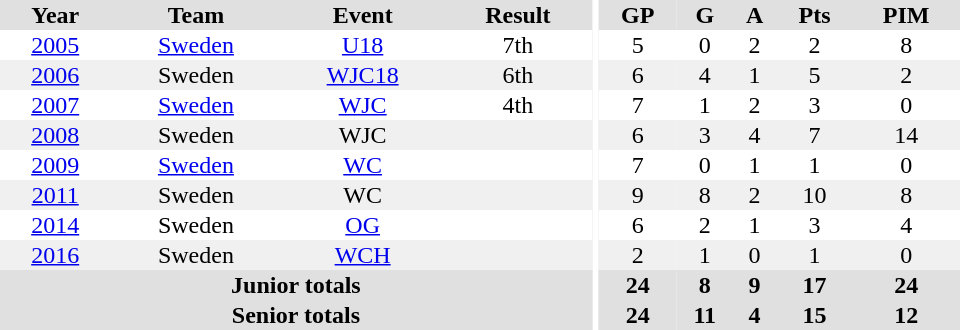<table border="0" cellpadding="1" cellspacing="0" ID="Table3" style="text-align:center; width:40em">
<tr bgcolor="#e0e0e0">
<th>Year</th>
<th>Team</th>
<th>Event</th>
<th>Result</th>
<th rowspan="99" bgcolor="#ffffff"></th>
<th>GP</th>
<th>G</th>
<th>A</th>
<th>Pts</th>
<th>PIM</th>
</tr>
<tr>
<td><a href='#'>2005</a></td>
<td><a href='#'>Sweden</a></td>
<td><a href='#'>U18</a></td>
<td>7th</td>
<td>5</td>
<td>0</td>
<td>2</td>
<td>2</td>
<td>8</td>
</tr>
<tr bgcolor="#f0f0f0">
<td><a href='#'>2006</a></td>
<td>Sweden</td>
<td><a href='#'>WJC18</a></td>
<td>6th</td>
<td>6</td>
<td>4</td>
<td>1</td>
<td>5</td>
<td>2</td>
</tr>
<tr>
<td><a href='#'>2007</a></td>
<td><a href='#'>Sweden</a></td>
<td><a href='#'>WJC</a></td>
<td>4th</td>
<td>7</td>
<td>1</td>
<td>2</td>
<td>3</td>
<td>0</td>
</tr>
<tr bgcolor="#f0f0f0">
<td><a href='#'>2008</a></td>
<td>Sweden</td>
<td>WJC</td>
<td></td>
<td>6</td>
<td>3</td>
<td>4</td>
<td>7</td>
<td>14</td>
</tr>
<tr>
<td><a href='#'>2009</a></td>
<td><a href='#'>Sweden</a></td>
<td><a href='#'>WC</a></td>
<td></td>
<td>7</td>
<td>0</td>
<td>1</td>
<td>1</td>
<td>0</td>
</tr>
<tr bgcolor="#f0f0f0">
<td><a href='#'>2011</a></td>
<td>Sweden</td>
<td>WC</td>
<td></td>
<td>9</td>
<td>8</td>
<td>2</td>
<td>10</td>
<td>8</td>
</tr>
<tr>
<td><a href='#'>2014</a></td>
<td>Sweden</td>
<td><a href='#'>OG</a></td>
<td></td>
<td>6</td>
<td>2</td>
<td>1</td>
<td>3</td>
<td>4</td>
</tr>
<tr bgcolor="#f0f0f0">
<td><a href='#'>2016</a></td>
<td>Sweden</td>
<td><a href='#'>WCH</a></td>
<td></td>
<td>2</td>
<td>1</td>
<td>0</td>
<td>1</td>
<td>0</td>
</tr>
<tr bgcolor="#e0e0e0">
<th colspan=4>Junior totals</th>
<th>24</th>
<th>8</th>
<th>9</th>
<th>17</th>
<th>24</th>
</tr>
<tr bgcolor="#e0e0e0">
<th colspan=4>Senior totals</th>
<th>24</th>
<th>11</th>
<th>4</th>
<th>15</th>
<th>12</th>
</tr>
</table>
